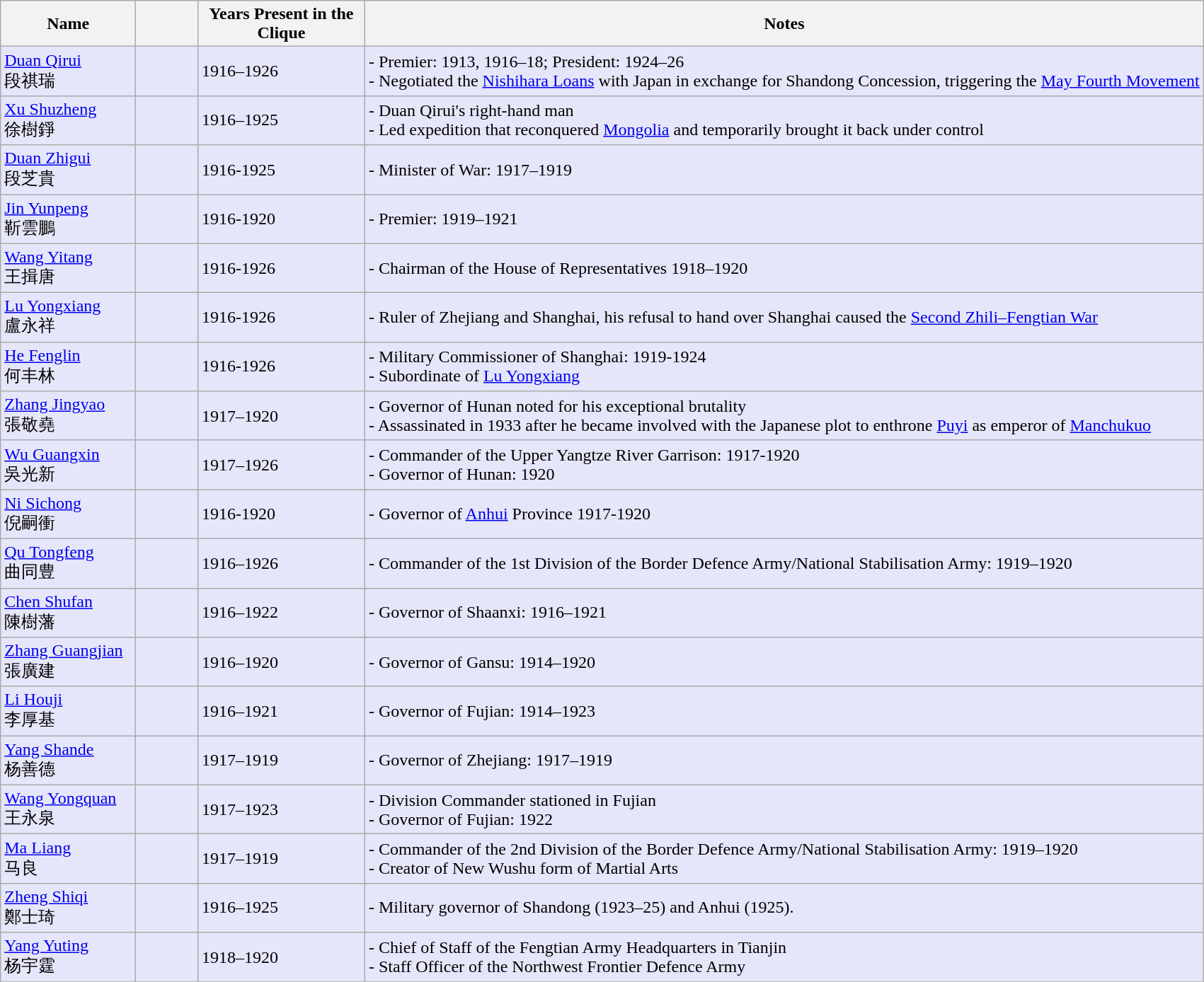<table class="wikitable">
<tr>
<th width=120px>Name</th>
<th width=51px></th>
<th width=150px>Years Present in the Clique</th>
<th>Notes</th>
</tr>
<tr bgcolor=#E6E6FA>
<td><a href='#'>Duan Qirui</a><br>段祺瑞</td>
<td align=center></td>
<td>1916–1926</td>
<td>- Premier: 1913, 1916–18; President: 1924–26<br>- Negotiated the <a href='#'>Nishihara Loans</a> with Japan in exchange for Shandong Concession, triggering the <a href='#'>May Fourth Movement</a></td>
</tr>
<tr bgcolor=#E6E6FA>
<td><a href='#'>Xu Shuzheng</a><br>徐樹錚</td>
<td align=center></td>
<td>1916–1925</td>
<td>- Duan Qirui's right-hand man<br>- Led expedition that reconquered <a href='#'>Mongolia</a> and temporarily brought it back under control</td>
</tr>
<tr bgcolor=#E6E6FA>
<td><a href='#'>Duan Zhigui</a><br>段芝貴</td>
<td align=center></td>
<td>1916-1925</td>
<td>- Minister of War: 1917–1919</td>
</tr>
<tr bgcolor=#E6E6FA>
<td><a href='#'>Jin Yunpeng</a><br>靳雲鵬</td>
<td align=center></td>
<td>1916-1920</td>
<td>- Premier: 1919–1921</td>
</tr>
<tr bgcolor=#E6E6FA>
<td><a href='#'>Wang Yitang</a><br>王揖唐</td>
<td align=center></td>
<td>1916-1926</td>
<td>- Chairman of the House of Representatives 1918–1920</td>
</tr>
<tr bgcolor=#E6E6FA>
<td><a href='#'>Lu Yongxiang</a><br>盧永祥</td>
<td align=center></td>
<td>1916-1926</td>
<td>- Ruler of Zhejiang and Shanghai, his refusal to hand over Shanghai caused the <a href='#'>Second Zhili–Fengtian War</a></td>
</tr>
<tr bgcolor=#E6E6FA>
<td><a href='#'>He Fenglin</a><br>何丰林</td>
<td align=center></td>
<td>1916-1926</td>
<td>- Military Commissioner of Shanghai: 1919-1924<br>- Subordinate of <a href='#'>Lu Yongxiang</a></td>
</tr>
<tr bgcolor=#E6E6FA>
<td><a href='#'>Zhang Jingyao</a><br>張敬堯</td>
<td align=center></td>
<td>1917–1920</td>
<td>- Governor of Hunan noted for his exceptional brutality<br>- Assassinated in 1933 after he became involved with the Japanese plot to enthrone <a href='#'>Puyi</a> as emperor of <a href='#'>Manchukuo</a></td>
</tr>
<tr bgcolor=#E6E6FA>
<td><a href='#'>Wu Guangxin</a><br>吳光新</td>
<td align=center></td>
<td>1917–1926</td>
<td>- Commander of the Upper Yangtze River Garrison: 1917-1920<br>- Governor of Hunan: 1920</td>
</tr>
<tr bgcolor=#E6E6FA>
<td><a href='#'>Ni Sichong</a><br>倪嗣衝</td>
<td align=center></td>
<td>1916-1920</td>
<td>- Governor of <a href='#'>Anhui</a> Province 1917-1920</td>
</tr>
<tr bgcolor=#E6E6FA>
<td><a href='#'>Qu Tongfeng</a><br>曲同豊</td>
<td align=center></td>
<td>1916–1926</td>
<td>- Commander of the 1st Division of the Border Defence Army/National Stabilisation Army: 1919–1920</td>
</tr>
<tr bgcolor=#E6E6FA>
<td><a href='#'>Chen Shufan</a><br>陳樹藩</td>
<td align=center></td>
<td>1916–1922</td>
<td>- Governor of Shaanxi: 1916–1921</td>
</tr>
<tr bgcolor=#E6E6FA>
<td><a href='#'>Zhang Guangjian</a><br>張廣建</td>
<td align=center></td>
<td>1916–1920</td>
<td>- Governor of Gansu: 1914–1920</td>
</tr>
<tr bgcolor=#E6E6FA>
<td><a href='#'>Li Houji</a><br>李厚基</td>
<td align=center></td>
<td>1916–1921</td>
<td>- Governor of Fujian: 1914–1923</td>
</tr>
<tr bgcolor=#E6E6FA>
<td><a href='#'>Yang Shande</a><br>杨善德</td>
<td align=center></td>
<td>1917–1919</td>
<td>- Governor of Zhejiang: 1917–1919</td>
</tr>
<tr bgcolor=#E6E6FA>
<td><a href='#'> Wang Yongquan</a><br>王永泉</td>
<td align=center></td>
<td>1917–1923</td>
<td>- Division Commander stationed in Fujian<br>- Governor of Fujian: 1922</td>
</tr>
<tr bgcolor=#E6E6FA>
<td><a href='#'> Ma Liang</a><br>马良</td>
<td align=center></td>
<td>1917–1919</td>
<td>- Commander of the 2nd Division of the Border Defence Army/National Stabilisation Army: 1919–1920<br>- Creator of New Wushu form of Martial Arts </td>
</tr>
<tr bgcolor=#E6E6FA>
<td><a href='#'>Zheng Shiqi</a><br>鄭士琦</td>
<td align=center></td>
<td>1916–1925</td>
<td>- Military governor of Shandong (1923–25) and Anhui (1925).</td>
</tr>
<tr bgcolor=#E6E6FA>
<td><a href='#'> Yang Yuting</a><br>杨宇霆</td>
<td align=center></td>
<td>1918–1920</td>
<td>- Chief of Staff of the Fengtian Army Headquarters in Tianjin<br>- Staff Officer of the Northwest Frontier Defence Army </td>
</tr>
<tr bgcolor=#E6E6FA>
</tr>
</table>
